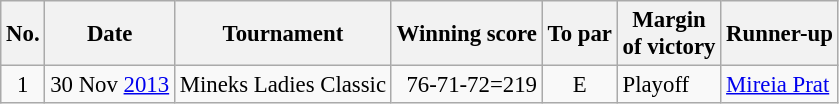<table class="wikitable" style="font-size:95%;">
<tr>
<th>No.</th>
<th>Date</th>
<th>Tournament</th>
<th>Winning score</th>
<th>To par</th>
<th>Margin<br>of victory</th>
<th>Runner-up</th>
</tr>
<tr>
<td align=center>1</td>
<td align=right>30 Nov <a href='#'>2013</a></td>
<td>Mineks Ladies Classic</td>
<td align=right>76-71-72=219</td>
<td align=center>E</td>
<td>Playoff</td>
<td> <a href='#'>Mireia Prat</a></td>
</tr>
</table>
